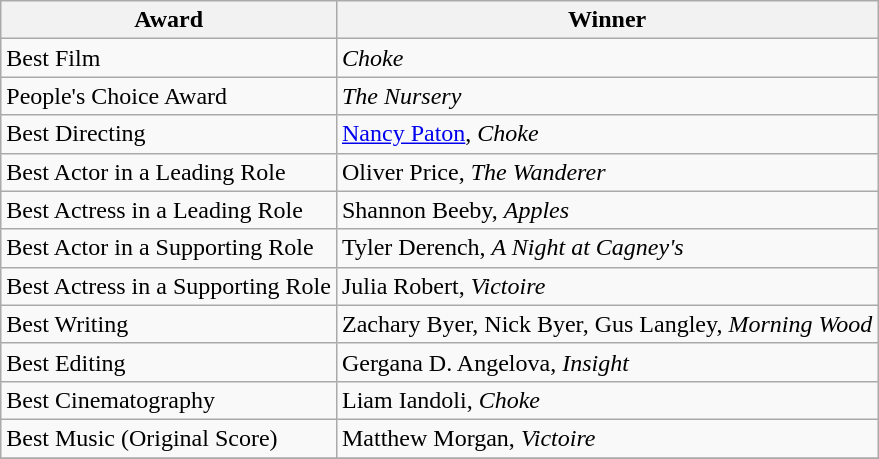<table class="wikitable">
<tr>
<th>Award</th>
<th>Winner</th>
</tr>
<tr>
<td>Best Film</td>
<td><em>Choke</em></td>
</tr>
<tr>
<td>People's Choice Award</td>
<td><em>The Nursery</em></td>
</tr>
<tr>
<td>Best Directing</td>
<td><a href='#'>Nancy Paton</a>, <em>Choke</em></td>
</tr>
<tr>
<td>Best Actor in a Leading Role</td>
<td>Oliver Price, <em>The Wanderer</em></td>
</tr>
<tr>
<td>Best Actress in a Leading Role</td>
<td>Shannon Beeby, <em>Apples</em></td>
</tr>
<tr>
<td>Best Actor in a Supporting Role</td>
<td>Tyler Derench, <em>A Night at Cagney's</em></td>
</tr>
<tr>
<td>Best Actress in a Supporting Role</td>
<td>Julia Robert, <em>Victoire</em></td>
</tr>
<tr>
<td>Best Writing</td>
<td>Zachary Byer, Nick Byer, Gus Langley, <em>Morning Wood</em></td>
</tr>
<tr>
<td>Best Editing</td>
<td>Gergana D. Angelova, <em>Insight</em></td>
</tr>
<tr>
<td>Best Cinematography</td>
<td>Liam Iandoli, <em>Choke</em></td>
</tr>
<tr>
<td>Best Music (Original Score)</td>
<td>Matthew Morgan, <em>Victoire</em></td>
</tr>
<tr>
</tr>
</table>
